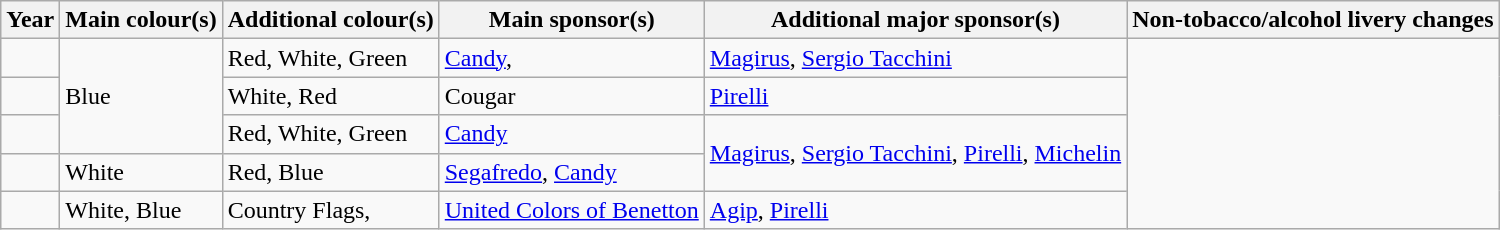<table class="wikitable">
<tr>
<th>Year</th>
<th>Main colour(s)</th>
<th>Additional colour(s)</th>
<th>Main sponsor(s)</th>
<th>Additional major sponsor(s)</th>
<th>Non-tobacco/alcohol livery changes</th>
</tr>
<tr>
<td></td>
<td rowspan=3>Blue</td>
<td>Red, White, Green</td>
<td><a href='#'>Candy</a>, </td>
<td><a href='#'>Magirus</a>, <a href='#'>Sergio Tacchini</a></td>
<td rowspan=5></td>
</tr>
<tr>
<td></td>
<td>White, Red</td>
<td>Cougar</td>
<td><a href='#'>Pirelli</a></td>
</tr>
<tr>
<td></td>
<td>Red, White, Green</td>
<td><a href='#'>Candy</a></td>
<td rowspan=2><a href='#'>Magirus</a>, <a href='#'>Sergio Tacchini</a>, <a href='#'>Pirelli</a>, <a href='#'>Michelin</a></td>
</tr>
<tr>
<td></td>
<td>White</td>
<td>Red, Blue</td>
<td><a href='#'>Segafredo</a>, <a href='#'>Candy</a></td>
</tr>
<tr>
<td></td>
<td>White, Blue</td>
<td>Country Flags,</td>
<td><a href='#'>United Colors of Benetton</a></td>
<td><a href='#'>Agip</a>, <a href='#'>Pirelli</a></td>
</tr>
</table>
